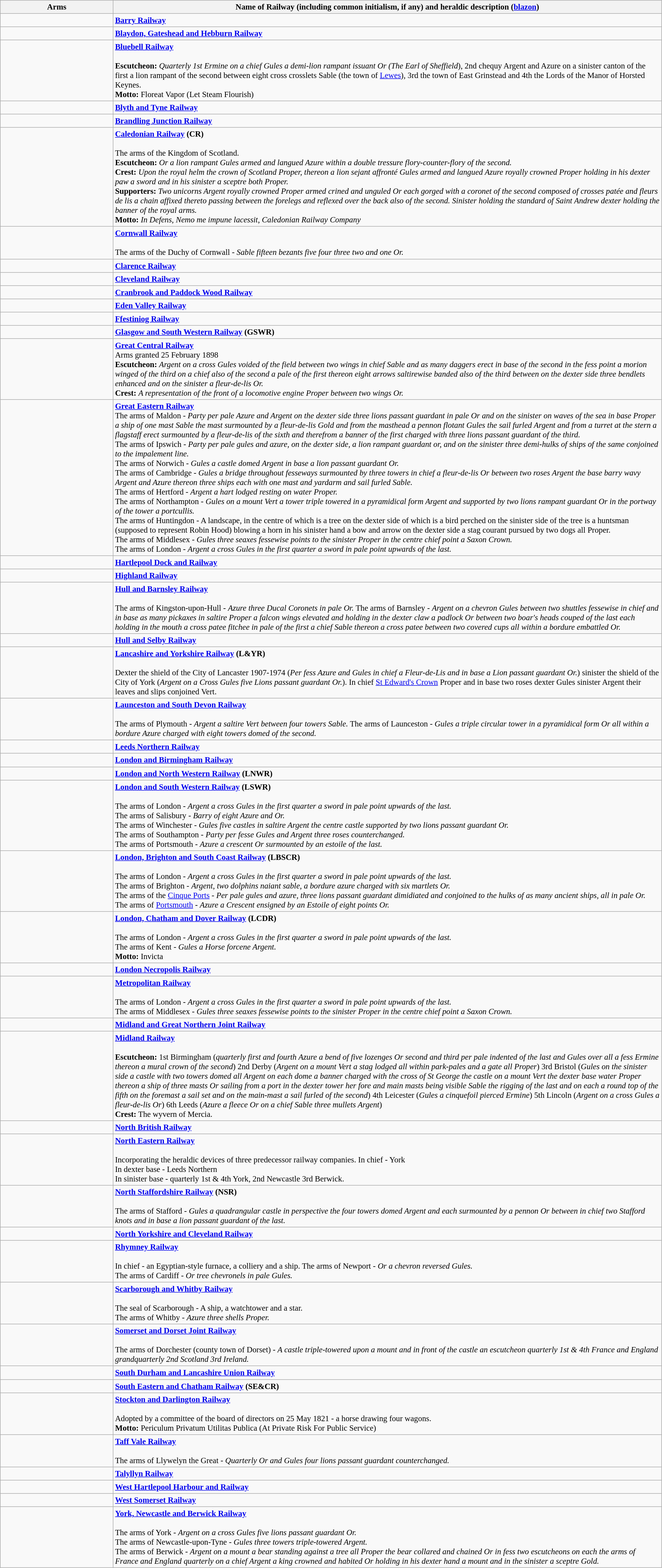<table class=wikitable style=font-size:95%>
<tr style="vertical-align:top; text-align:center;">
<th style="width:206px;">Arms</th>
<th>Name of Railway (including common initialism, if any) and heraldic description (<a href='#'>blazon</a>)</th>
</tr>
<tr valign=top>
<td align=center></td>
<td><strong><a href='#'>Barry Railway</a></strong></td>
</tr>
<tr valign=top>
<td align=center></td>
<td><strong><a href='#'>Blaydon, Gateshead and Hebburn Railway</a></strong></td>
</tr>
<tr valign=top>
<td align=center></td>
<td><strong><a href='#'>Bluebell Railway</a></strong><br><br><strong>Escutcheon:</strong> <em>Quarterly 1st Ermine on a chief Gules a demi-lion rampant issuant Or (The Earl of Sheffield</em>), 2nd chequy Argent and Azure on a sinister canton of the first a lion rampant of the second between eight cross crosslets Sable (the town of <a href='#'>Lewes</a>), 3rd the town of East Grinstead and 4th the Lords of the Manor of Horsted Keynes.<br>
<strong>Motto:</strong> Floreat Vapor (Let Steam Flourish)</td>
</tr>
<tr valign=top>
<td align=center></td>
<td><strong><a href='#'>Blyth and Tyne Railway</a></strong></td>
</tr>
<tr valign=top>
<td align=center></td>
<td><strong><a href='#'>Brandling Junction Railway</a></strong></td>
</tr>
<tr valign=top>
<td align=center></td>
<td><strong><a href='#'>Caledonian Railway</a> (CR)</strong><br><br>The arms of the Kingdom of Scotland.<br>
<strong>Escutcheon:</strong> <em>Or a lion rampant Gules armed and langued Azure within a double tressure flory-counter-flory of the second.</em><br>
<strong>Crest:</strong> <em>Upon the royal helm the crown of Scotland Proper, thereon a lion sejant affronté Gules armed and langued Azure royally crowned Proper holding in his dexter paw a sword and in his sinister a sceptre both Proper.</em><br>
<strong>Supporters:</strong> <em>Two unicorns Argent royally crowned Proper armed crined and unguled Or each gorged with a coronet of the second composed of crosses patée and fleurs de lis a chain affixed thereto passing between the forelegs and reflexed over the back also of the second. Sinister holding the standard of Saint Andrew dexter holding the banner of the royal arms.</em><br>
<strong>Motto:</strong> <em>In Defens</em>, <em>Nemo me impune lacessit</em>, <em>Caledonian Railway Company</em></td>
</tr>
<tr valign=top>
<td align=center></td>
<td><strong><a href='#'>Cornwall Railway</a></strong><br><br>The arms of the Duchy of Cornwall - <em>Sable fifteen bezants five four three two and one Or.</em></td>
</tr>
<tr valign=top>
<td align=center></td>
<td><strong><a href='#'>Clarence Railway</a></strong></td>
</tr>
<tr valign=top>
<td align=center></td>
<td><strong><a href='#'>Cleveland Railway</a></strong></td>
</tr>
<tr valign=top>
<td align=center></td>
<td><strong><a href='#'>Cranbrook and Paddock Wood Railway</a></strong></td>
</tr>
<tr valign=top>
<td align=center></td>
<td><strong><a href='#'>Eden Valley Railway</a></strong></td>
</tr>
<tr valign=top>
<td align=center></td>
<td><strong><a href='#'>Ffestiniog Railway</a></strong></td>
</tr>
<tr valign=top>
<td align=center></td>
<td><strong><a href='#'>Glasgow and South Western Railway</a> (GSWR)</strong></td>
</tr>
<tr valign=top>
<td align=center></td>
<td><strong><a href='#'>Great Central Railway</a></strong><br>Arms granted 25 February 1898<br><strong>Escutcheon:</strong> <em>Argent on a cross Gules voided of the field between two wings in chief Sable and as many daggers erect in base of the second in the fess point a morion winged of the third on a chief also of the second a pale of the first thereon eight arrows saltirewise banded also of the third between on the dexter side three bendlets enhanced and on the sinister a fleur-de-lis Or.</em><br>
<strong>Crest:</strong> <em>A representation of the front of a locomotive engine Proper between two wings Or.</em></td>
</tr>
<tr valign=top>
<td align=center></td>
<td><strong><a href='#'>Great Eastern Railway</a></strong><br>The arms of Maldon - <em>Party per pale Azure and Argent on the dexter side three lions passant guardant in pale Or and on the sinister on waves of the sea in base Proper a ship of one mast Sable the mast surmounted by a fleur-de-lis Gold and from the masthead a pennon flotant Gules the sail furled Argent and from a turret at the stern a flagstaff erect surmounted by a fleur-de-lis of the sixth and therefrom a banner of the first charged with three lions passant guardant of the third.</em><br>The arms of Ipswich - <em>Party per pale gules and azure, on the dexter side, a lion rampant guardant or, and on the sinister three demi-hulks of ships of the same conjoined to the impalement line.</em><br>The arms of Norwich - <em>Gules a castle domed Argent in base a lion passant guardant Or.</em><br>The arms of Cambridge - <em>Gules a bridge throughout fesseways surmounted by three towers in chief a fleur-de-lis Or between two roses Argent the base barry wavy Argent and Azure thereon three ships each with one mast and yardarm and sail furled Sable.</em><br>The arms of Hertford - <em>Argent a hart lodged resting on water Proper.</em><br>The arms of Northampton - <em>Gules on a mount Vert a tower triple towered in a pyramidical form Argent and supported by two lions rampant guardant Or in the portway of the tower a portcullis.</em><br>The arms of Huntingdon - A landscape, in the centre of which is a tree on the dexter side of which is a bird perched on the sinister side of the tree is a huntsman (supposed to represent Robin Hood) blowing a horn in his sinister hand a bow and arrow on the dexter side a stag courant pursued by two dogs all Proper.<br>The arms of Middlesex - <em>Gules three seaxes fessewise points to the sinister Proper in the centre chief point a Saxon Crown.</em><br>The arms of London - <em>Argent a cross Gules in the first quarter a sword in  pale point upwards of the last.</em></td>
</tr>
<tr valign=top>
<td align=center></td>
<td><strong><a href='#'>Hartlepool Dock and Railway</a></strong></td>
</tr>
<tr valign=top>
<td align=center></td>
<td><strong><a href='#'>Highland Railway</a></strong></td>
</tr>
<tr valign=top>
<td align=center></td>
<td><strong><a href='#'>Hull and Barnsley Railway</a></strong><br><br>The arms of Kingston-upon-Hull - <em>Azure three Ducal Coronets in pale Or.</em>
The arms of Barnsley - <em>Argent on a chevron Gules between two shuttles fessewise in chief and in base as many pickaxes in saltire Proper a falcon wings elevated and holding in the dexter claw a padlock Or between two boar's heads couped of the last each holding in the mouth a cross patee fitchee in pale of the first a chief Sable thereon a cross patee between two covered cups all within a bordure embattled Or.</em></td>
</tr>
<tr valign=top>
<td align=center></td>
<td><strong><a href='#'>Hull and Selby Railway</a></strong></td>
</tr>
<tr valign=top>
<td align=center></td>
<td><strong><a href='#'>Lancashire and Yorkshire Railway</a> (L&YR)</strong><br><br>Dexter the shield of the City of Lancaster 1907-1974 (<em>Per fess Azure and Gules in chief a Fleur-de-Lis and in base a Lion passant guardant Or.</em>) sinister the shield of the City of York (<em>Argent on a Cross Gules five Lions passant guardant Or.</em>). In chief <a href='#'>St Edward's Crown</a> Proper and in base two roses dexter Gules sinister Argent their leaves and slips conjoined Vert.</td>
</tr>
<tr valign=top>
<td align=center></td>
<td><strong><a href='#'>Launceston and South Devon Railway</a></strong><br><br>The arms of Plymouth - <em>Argent a saltire Vert between four towers Sable.</em>
The arms of Launceston - <em>Gules a triple circular tower in a pyramidical form Or all within a bordure Azure charged with eight towers domed of the second.</em></td>
</tr>
<tr valign=top>
<td align=center></td>
<td><strong><a href='#'>Leeds Northern Railway</a></strong></td>
</tr>
<tr valign=top>
<td align=center></td>
<td><strong><a href='#'>London and Birmingham Railway</a></strong></td>
</tr>
<tr valign=top>
<td align=center></td>
<td><strong><a href='#'>London and North Western Railway</a> (LNWR)</strong></td>
</tr>
<tr valign=top>
<td align=center></td>
<td><strong><a href='#'>London and South Western Railway</a> (LSWR)</strong><br><br>The arms of London - <em>Argent a cross Gules in the first quarter a sword in pale point upwards of the last.</em><br>
The arms of Salisbury - <em>Barry of eight Azure and Or.</em><br>
The arms of Winchester - <em>Gules five castles in saltire Argent the centre castle supported by two lions passant guardant Or.</em><br>
The arms of Southampton - <em>Party per fesse Gules and Argent three roses counterchanged.</em><br>
The arms of Portsmouth - <em>Azure a crescent Or surmounted by an estoile of the last.</em></td>
</tr>
<tr valign=top>
<td align=center></td>
<td><strong><a href='#'>London, Brighton and South Coast Railway</a> (LBSCR)</strong><br><br>The arms of London - <em>Argent a cross Gules in the first quarter a sword in pale point upwards of the last.</em><br>
The arms of Brighton - <em>Argent, two dolphins naiant sable, a bordure azure charged with six martlets Or.</em><br>
The arms of the <a href='#'>Cinque Ports</a> - <em>Per pale gules and azure, three lions passant guardant dimidiated and conjoined to the hulks of as many ancient ships, all in pale Or.</em><br>
The arms of <a href='#'>Portsmouth</a> - <em>Azure a Crescent ensigned by an Estoile of eight points Or.</em></td>
</tr>
<tr valign=top>
<td align=center></td>
<td><strong><a href='#'>London, Chatham and Dover Railway</a> (LCDR)</strong><br><br>The arms of London - <em>Argent a cross Gules in the first quarter a sword in  pale point upwards of the last.</em><br>
The arms of Kent - <em>Gules a Horse forcene Argent.</em><br>
<strong>Motto:</strong> Invicta</td>
</tr>
<tr valign=top>
<td align=center></td>
<td><strong><a href='#'>London Necropolis Railway</a></strong></td>
</tr>
<tr valign=top>
<td align=center></td>
<td><strong><a href='#'>Metropolitan Railway</a></strong><br><br>The arms of London - <em>Argent a cross Gules in the first quarter a sword in  pale point upwards of the last.</em><br>
The arms of Middlesex - <em>Gules three seaxes fessewise points to the sinister Proper in the centre chief point a Saxon Crown.</em></td>
</tr>
<tr valign=top>
<td align=center></td>
<td><strong><a href='#'>Midland and Great Northern Joint Railway</a></strong></td>
</tr>
<tr valign=top>
<td align=center></td>
<td><strong><a href='#'>Midland Railway</a></strong><br><br><strong>Escutcheon:</strong> 1st Birmingham (<em>quarterly first and fourth Azure a bend of five lozenges Or second and third per pale indented of the last and Gules over all a fess Ermine thereon a mural crown of the second</em>) 2nd Derby (<em>Argent on a mount Vert a stag lodged all within park-pales and a gate all Proper</em>) 3rd Bristol (<em>Gules on the sinister side a castle with two towers domed all Argent on each dome a banner charged with the cross of St George the castle on a mount Vert the dexter base water Proper thereon a ship of three masts Or sailing from a port in the dexter tower her fore and main masts being visible Sable the rigging of the last and on each a round top of the fifth on the foremast a sail set and on the main-mast a sail furled of the second</em>) 4th Leicester (<em>Gules a cinquefoil pierced Ermine</em>) 5th Lincoln (<em>Argent on a cross Gules a fleur-de-lis Or</em>) 6th Leeds (<em>Azure a fleece Or on a chief Sable three mullets Argent</em>)<br>
<strong>Crest:</strong> The wyvern of Mercia.</td>
</tr>
<tr valign=top>
<td align=center></td>
<td><strong><a href='#'>North British Railway</a></strong></td>
</tr>
<tr valign=top>
<td align=center></td>
<td><strong><a href='#'>North Eastern Railway</a></strong><br><br>Incorporating the heraldic devices of three predecessor railway companies.
In chief - York<br>
In dexter base - Leeds Northern<br>
In sinister base - quarterly 1st & 4th York, 2nd Newcastle 3rd Berwick.</td>
</tr>
<tr valign=top>
<td align=center></td>
<td><strong><a href='#'>North Staffordshire Railway</a> (NSR)</strong><br><br>The arms of Stafford - <em>Gules a quadrangular castle in perspective the four towers domed Argent and each surmounted by a pennon Or between in chief two Stafford knots and in base a lion passant guardant of the last.</em></td>
</tr>
<tr valign=top>
<td align=center></td>
<td><strong><a href='#'>North Yorkshire and Cleveland Railway</a></strong></td>
</tr>
<tr valign=top>
<td align=center></td>
<td><strong><a href='#'>Rhymney Railway</a></strong><br><br>In chief - an Egyptian-style furnace, a colliery and a ship.
The arms of Newport - <em>Or a chevron reversed Gules.</em><br>
The arms of Cardiff - <em>Or tree chevronels in pale Gules.</em></td>
</tr>
<tr valign=top>
<td align=center></td>
<td><strong><a href='#'>Scarborough and Whitby Railway</a></strong><br><br>The seal of Scarborough - A ship, a watchtower and a star.<br>
The arms of Whitby - <em>Azure three shells Proper.</em></td>
</tr>
<tr valign=top>
<td align=center></td>
<td><strong><a href='#'>Somerset and Dorset Joint Railway</a></strong><br><br>The arms of Dorchester (county town of Dorset) - <em>A  castle  triple-towered  upon  a  mount  and  in  front  of  the  castle  an escutcheon  quarterly  1st & 4th France and England grandquarterly  2nd Scotland 3rd Ireland.</em></td>
</tr>
<tr valign=top>
<td align=center></td>
<td><strong><a href='#'>South Durham and Lancashire Union Railway</a></strong></td>
</tr>
<tr valign=top>
<td align=center></td>
<td><strong><a href='#'>South Eastern and Chatham Railway</a> (SE&CR)</strong></td>
</tr>
<tr valign=top>
<td align=center></td>
<td><strong><a href='#'>Stockton and Darlington Railway</a></strong><br><br>Adopted by a committee of the board of directors on 25 May 1821 - a horse drawing four wagons.<br>
<strong>Motto:</strong> Periculum Privatum Utilitas Publica (At Private Risk For Public Service)</td>
</tr>
<tr valign=top>
<td align=center></td>
<td><strong><a href='#'>Taff Vale Railway</a></strong><br><br>The arms of Llywelyn the Great - <em>Quarterly Or and Gules four lions passant guardant counterchanged.</em></td>
</tr>
<tr valign=top>
<td align=center></td>
<td><strong><a href='#'>Talyllyn Railway</a></strong></td>
</tr>
<tr valign=top>
<td align=center></td>
<td><strong><a href='#'>West Hartlepool Harbour and Railway</a></strong></td>
</tr>
<tr valign=top>
<td align=center></td>
<td><strong><a href='#'>West Somerset Railway</a></strong></td>
</tr>
<tr valign=top>
<td align=center></td>
<td><strong><a href='#'>York, Newcastle and Berwick Railway</a></strong><br><br>The arms of York - <em>Argent on a cross Gules five lions passant guardant Or.</em><br>
The arms of Newcastle-upon-Tyne - <em>Gules three towers triple-towered Argent.</em><br>
The arms of Berwick - <em>Argent on a mount a bear standing against a tree all Proper the bear collared and chained Or in fess two escutcheons on each the arms of France and England quarterly on a chief Argent a king crowned and habited Or holding in his dexter hand a mount and in the sinister a sceptre Gold.</em><br></td>
</tr>
</table>
